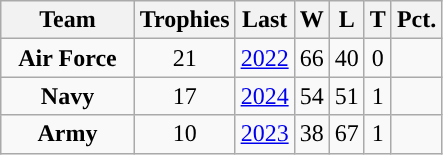<table class="wikitable sortable" style="font-size: 100%;text-align: center;">
<tr>
<th>Team</th>
<th>Trophies</th>
<th>Last</th>
<th>W</th>
<th>L</th>
<th>T</th>
<th>Pct.</th>
</tr>
<tr>
<td>  <strong>Air Force</strong>  </td>
<td>21</td>
<td><a href='#'>2022</a></td>
<td>66</td>
<td>40</td>
<td>0</td>
<td></td>
</tr>
<tr>
<td><strong>Navy</strong></td>
<td>17</td>
<td><a href='#'>2024</a></td>
<td>54</td>
<td>51</td>
<td>1</td>
<td></td>
</tr>
<tr>
<td><strong>Army</strong></td>
<td>10</td>
<td><a href='#'>2023</a></td>
<td>38</td>
<td>67</td>
<td>1</td>
<td></td>
</tr>
</table>
